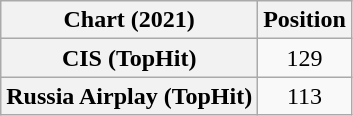<table class="wikitable sortable plainrowheaders" style="text-align:center;">
<tr>
<th scope="col">Chart (2021)</th>
<th scope="col">Position</th>
</tr>
<tr>
<th scope="row">CIS (TopHit)</th>
<td>129</td>
</tr>
<tr>
<th scope="row">Russia Airplay (TopHit)</th>
<td>113</td>
</tr>
</table>
